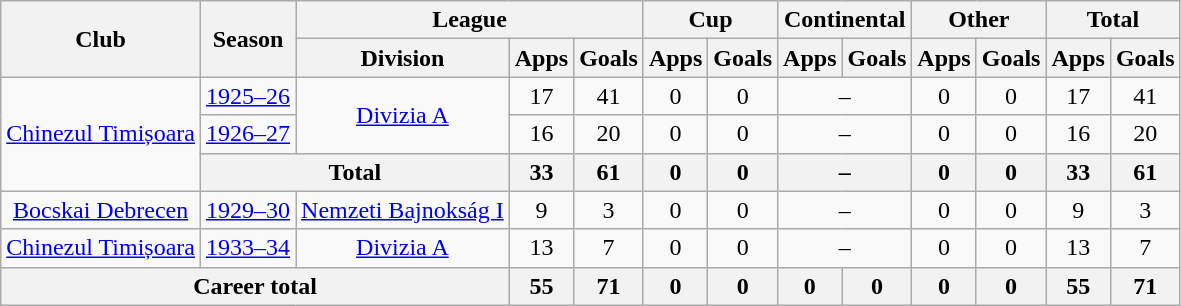<table class="wikitable" style="text-align: center">
<tr>
<th rowspan="2">Club</th>
<th rowspan="2">Season</th>
<th colspan="3">League</th>
<th colspan="2">Cup</th>
<th colspan="2">Continental</th>
<th colspan="2">Other</th>
<th colspan="2">Total</th>
</tr>
<tr>
<th>Division</th>
<th>Apps</th>
<th>Goals</th>
<th>Apps</th>
<th>Goals</th>
<th>Apps</th>
<th>Goals</th>
<th>Apps</th>
<th>Goals</th>
<th>Apps</th>
<th>Goals</th>
</tr>
<tr>
<td rowspan="3"><a href='#'>Chinezul Timișoara</a></td>
<td><a href='#'>1925–26</a></td>
<td rowspan="2"><a href='#'>Divizia A</a></td>
<td>17</td>
<td>41</td>
<td>0</td>
<td>0</td>
<td colspan="2">–</td>
<td>0</td>
<td>0</td>
<td>17</td>
<td>41</td>
</tr>
<tr>
<td><a href='#'>1926–27</a></td>
<td>16</td>
<td>20</td>
<td>0</td>
<td>0</td>
<td colspan="2">–</td>
<td>0</td>
<td>0</td>
<td>16</td>
<td>20</td>
</tr>
<tr>
<th colspan="2"><strong>Total</strong></th>
<th>33</th>
<th>61</th>
<th>0</th>
<th>0</th>
<th colspan="2">–</th>
<th>0</th>
<th>0</th>
<th>33</th>
<th>61</th>
</tr>
<tr>
<td><a href='#'>Bocskai Debrecen</a></td>
<td><a href='#'>1929–30</a></td>
<td><a href='#'>Nemzeti Bajnokság I</a></td>
<td>9</td>
<td>3</td>
<td>0</td>
<td>0</td>
<td colspan="2">–</td>
<td>0</td>
<td>0</td>
<td>9</td>
<td>3</td>
</tr>
<tr>
<td><a href='#'>Chinezul Timișoara</a></td>
<td><a href='#'>1933–34</a></td>
<td><a href='#'>Divizia A</a></td>
<td>13</td>
<td>7</td>
<td>0</td>
<td>0</td>
<td colspan="2">–</td>
<td>0</td>
<td>0</td>
<td>13</td>
<td>7</td>
</tr>
<tr>
<th colspan="3"><strong>Career total</strong></th>
<th>55</th>
<th>71</th>
<th>0</th>
<th>0</th>
<th>0</th>
<th>0</th>
<th>0</th>
<th>0</th>
<th>55</th>
<th>71</th>
</tr>
</table>
